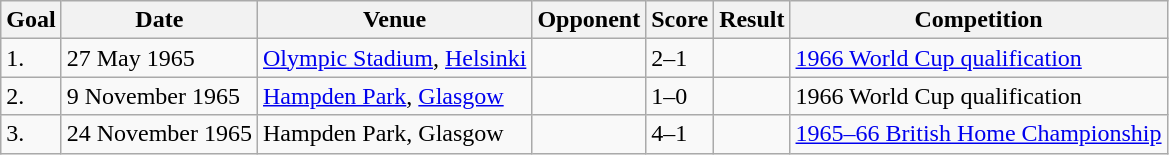<table class="wikitable">
<tr>
<th>Goal</th>
<th>Date</th>
<th>Venue</th>
<th>Opponent</th>
<th>Score</th>
<th>Result</th>
<th>Competition</th>
</tr>
<tr>
<td>1.</td>
<td>27 May 1965</td>
<td><a href='#'>Olympic Stadium</a>, <a href='#'>Helsinki</a></td>
<td></td>
<td>2–1</td>
<td></td>
<td><a href='#'>1966 World Cup qualification</a></td>
</tr>
<tr>
<td>2.</td>
<td>9 November 1965</td>
<td><a href='#'>Hampden Park</a>, <a href='#'>Glasgow</a></td>
<td></td>
<td>1–0</td>
<td></td>
<td>1966 World Cup qualification</td>
</tr>
<tr>
<td>3.</td>
<td>24 November 1965</td>
<td>Hampden Park, Glasgow</td>
<td></td>
<td>4–1</td>
<td></td>
<td><a href='#'>1965–66 British Home Championship</a></td>
</tr>
</table>
